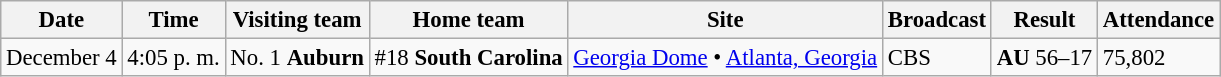<table class="wikitable" style="font-size:95%;">
<tr>
<th>Date</th>
<th>Time</th>
<th>Visiting team</th>
<th>Home team</th>
<th>Site</th>
<th>Broadcast</th>
<th>Result</th>
<th>Attendance</th>
</tr>
<tr bgcolor=>
<td>December 4</td>
<td>4:05 p. m.</td>
<td>No. 1 <strong>Auburn</strong></td>
<td>#18 <strong>South Carolina</strong></td>
<td><a href='#'>Georgia Dome</a> • <a href='#'>Atlanta, Georgia</a></td>
<td>CBS</td>
<td><strong>AU</strong> 56–17</td>
<td>75,802</td>
</tr>
</table>
